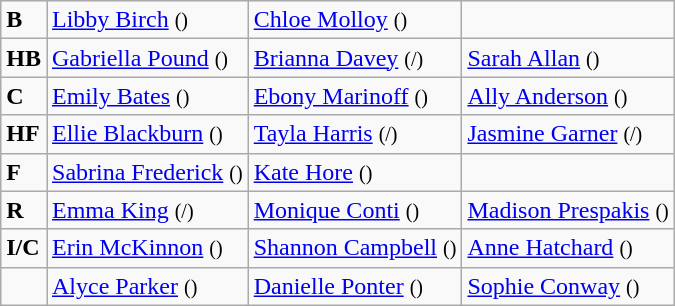<table class="wikitable">
<tr>
<td><strong>B</strong></td>
<td><a href='#'>Libby Birch</a> <small>()</small></td>
<td><a href='#'>Chloe Molloy</a> <small>()</small></td>
<td></td>
</tr>
<tr>
<td><strong>HB</strong></td>
<td><a href='#'>Gabriella Pound</a> <small>()</small></td>
<td><a href='#'>Brianna Davey</a> <small>(/)</small></td>
<td><a href='#'>Sarah Allan</a> <small>()</small></td>
</tr>
<tr>
<td><strong>C</strong></td>
<td><a href='#'>Emily Bates</a> <small>()</small></td>
<td><a href='#'>Ebony Marinoff</a> <small>()</small></td>
<td><a href='#'>Ally Anderson</a> <small>()</small></td>
</tr>
<tr>
<td><strong>HF</strong></td>
<td><a href='#'>Ellie Blackburn</a> <small>()</small></td>
<td><a href='#'>Tayla Harris</a> <small>(/)</small></td>
<td><a href='#'>Jasmine Garner</a> <small>(/)</small></td>
</tr>
<tr>
<td><strong>F</strong></td>
<td><a href='#'>Sabrina Frederick</a> <small>()</small></td>
<td><a href='#'>Kate Hore</a> <small>()</small></td>
<td></td>
</tr>
<tr>
<td><strong>R</strong></td>
<td><a href='#'>Emma King</a> <small>(/)</small></td>
<td><a href='#'>Monique Conti</a> <small>()</small></td>
<td><a href='#'>Madison Prespakis</a> <small>()</small></td>
</tr>
<tr>
<td><strong>I/C</strong></td>
<td><a href='#'>Erin McKinnon</a> <small>()</small></td>
<td><a href='#'>Shannon Campbell</a> <small>()</small></td>
<td><a href='#'>Anne Hatchard</a> <small>()</small></td>
</tr>
<tr>
<td></td>
<td><a href='#'>Alyce Parker</a> <small>()</small></td>
<td><a href='#'>Danielle Ponter</a> <small>()</small></td>
<td><a href='#'>Sophie Conway</a> <small>()</small></td>
</tr>
</table>
